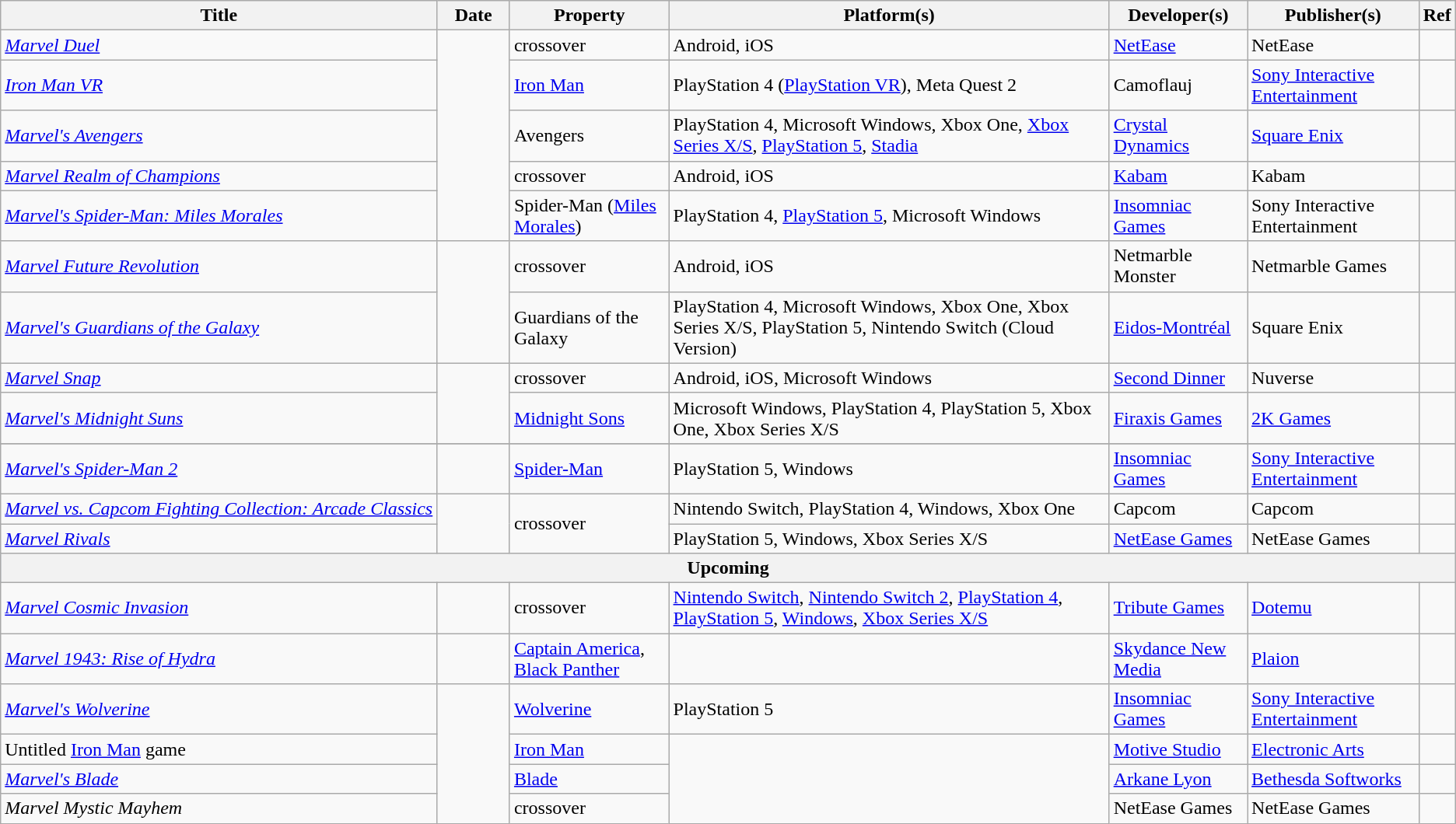<table class="wikitable sortable">
<tr>
<th style="width:30%;">Title</th>
<th style="width:5%;">Date</th>
<th>Property</th>
<th>Platform(s)</th>
<th><strong>Developer(s)</strong></th>
<th>Publisher(s)</th>
<th>Ref</th>
</tr>
<tr>
<td><em><a href='#'>Marvel Duel</a></em></td>
<td rowspan="5"></td>
<td>crossover</td>
<td>Android, iOS</td>
<td><a href='#'>NetEase</a></td>
<td>NetEase</td>
<td></td>
</tr>
<tr>
<td><em><a href='#'>Iron Man VR</a></em></td>
<td><a href='#'>Iron Man</a></td>
<td>PlayStation 4 (<a href='#'>PlayStation VR</a>), Meta Quest 2</td>
<td>Camoflauj</td>
<td><a href='#'>Sony Interactive Entertainment</a></td>
<td></td>
</tr>
<tr>
<td><em><a href='#'>Marvel's Avengers</a></em></td>
<td>Avengers</td>
<td>PlayStation 4, Microsoft Windows, Xbox One, <a href='#'>Xbox Series X/S</a>, <a href='#'>PlayStation 5</a>, <a href='#'>Stadia</a></td>
<td><a href='#'>Crystal Dynamics</a></td>
<td><a href='#'>Square Enix</a></td>
<td></td>
</tr>
<tr>
<td><em><a href='#'>Marvel Realm of Champions</a></em></td>
<td>crossover</td>
<td>Android, iOS</td>
<td><a href='#'>Kabam</a></td>
<td>Kabam</td>
<td></td>
</tr>
<tr>
<td><em><a href='#'>Marvel's Spider-Man: Miles Morales</a></em></td>
<td>Spider-Man (<a href='#'>Miles Morales</a>)</td>
<td>PlayStation 4, <a href='#'>PlayStation 5</a>, Microsoft Windows</td>
<td><a href='#'>Insomniac Games</a></td>
<td>Sony Interactive Entertainment</td>
<td></td>
</tr>
<tr>
<td><em><a href='#'>Marvel Future Revolution</a></em></td>
<td rowspan="2"></td>
<td>crossover</td>
<td>Android, iOS</td>
<td>Netmarble Monster</td>
<td>Netmarble Games</td>
<td></td>
</tr>
<tr>
<td><em><a href='#'>Marvel's Guardians of the Galaxy</a></em></td>
<td>Guardians of the Galaxy</td>
<td>PlayStation 4, Microsoft Windows, Xbox One, Xbox Series X/S, PlayStation 5, Nintendo Switch (Cloud Version)</td>
<td><a href='#'>Eidos-Montréal</a></td>
<td>Square Enix</td>
<td></td>
</tr>
<tr>
<td><em><a href='#'>Marvel Snap</a></em></td>
<td rowspan="2"></td>
<td>crossover</td>
<td>Android, iOS, Microsoft Windows</td>
<td><a href='#'>Second Dinner</a></td>
<td>Nuverse</td>
<td></td>
</tr>
<tr>
<td><em><a href='#'>Marvel's Midnight Suns</a></em></td>
<td><a href='#'>Midnight Sons</a></td>
<td>Microsoft Windows, PlayStation 4, PlayStation 5, Xbox One, Xbox Series X/S</td>
<td><a href='#'>Firaxis Games</a></td>
<td><a href='#'>2K Games</a></td>
<td></td>
</tr>
<tr>
</tr>
<tr>
<td><em><a href='#'>Marvel's Spider-Man 2</a></em></td>
<td></td>
<td><a href='#'>Spider-Man</a></td>
<td>PlayStation 5, Windows</td>
<td><a href='#'>Insomniac Games</a></td>
<td><a href='#'>Sony Interactive Entertainment</a></td>
<td></td>
</tr>
<tr>
<td><em><a href='#'>Marvel vs. Capcom Fighting Collection: Arcade Classics</a></em></td>
<td rowspan="2"></td>
<td rowspan="2">crossover</td>
<td>Nintendo Switch, PlayStation 4, Windows, Xbox One</td>
<td>Capcom</td>
<td>Capcom</td>
<td></td>
</tr>
<tr>
<td><em><a href='#'>Marvel Rivals</a></em></td>
<td>PlayStation 5, Windows, Xbox Series X/S</td>
<td><a href='#'>NetEase Games</a></td>
<td>NetEase Games</td>
<td></td>
</tr>
<tr style="background:#b0c4de;">
<th colspan="7">Upcoming</th>
</tr>
<tr>
<td><em><a href='#'>Marvel Cosmic Invasion</a></em></td>
<td></td>
<td>crossover</td>
<td><a href='#'>Nintendo Switch</a>, <a href='#'>Nintendo Switch 2</a>, <a href='#'>PlayStation 4</a>, <a href='#'>PlayStation 5</a>, <a href='#'>Windows</a>, <a href='#'>Xbox Series X/S</a></td>
<td><a href='#'>Tribute Games</a></td>
<td><a href='#'>Dotemu</a></td>
<td></td>
</tr>
<tr>
<td><em><a href='#'>Marvel 1943: Rise of Hydra</a></em></td>
<td></td>
<td><a href='#'>Captain America</a>, <a href='#'>Black Panther</a></td>
<td></td>
<td><a href='#'>Skydance New Media</a></td>
<td><a href='#'>Plaion</a></td>
<td></td>
</tr>
<tr>
<td><em><a href='#'>Marvel's Wolverine</a></em></td>
<td rowspan="4"></td>
<td><a href='#'>Wolverine</a></td>
<td>PlayStation 5</td>
<td><a href='#'>Insomniac Games</a></td>
<td><a href='#'>Sony Interactive Entertainment</a></td>
<td></td>
</tr>
<tr>
<td>Untitled <a href='#'>Iron Man</a> game</td>
<td><a href='#'>Iron Man</a></td>
<td rowspan="3"></td>
<td><a href='#'>Motive Studio</a></td>
<td><a href='#'>Electronic Arts</a></td>
<td></td>
</tr>
<tr>
<td><a href='#'><em>Marvel's Blade</em></a></td>
<td><a href='#'>Blade</a></td>
<td><a href='#'>Arkane Lyon</a></td>
<td><a href='#'>Bethesda Softworks</a></td>
<td></td>
</tr>
<tr>
<td><em>Marvel Mystic Mayhem</em></td>
<td>crossover</td>
<td>NetEase Games</td>
<td>NetEase Games</td>
<td></td>
</tr>
</table>
